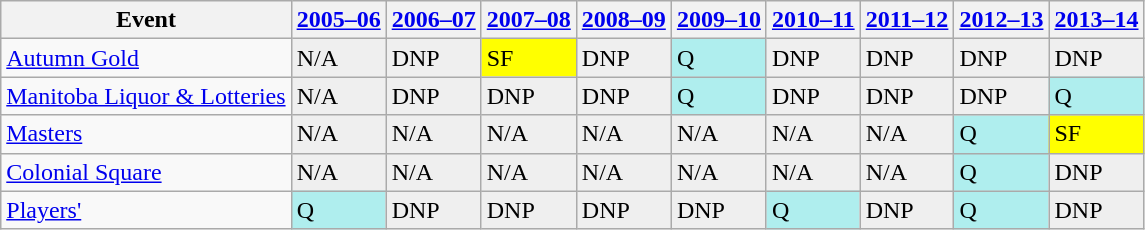<table class="wikitable" border="1">
<tr>
<th>Event</th>
<th><a href='#'>2005–06</a></th>
<th><a href='#'>2006–07</a></th>
<th><a href='#'>2007–08</a></th>
<th><a href='#'>2008–09</a></th>
<th><a href='#'>2009–10</a></th>
<th><a href='#'>2010–11</a></th>
<th><a href='#'>2011–12</a></th>
<th><a href='#'>2012–13</a></th>
<th><a href='#'>2013–14</a></th>
</tr>
<tr>
<td><a href='#'>Autumn Gold</a></td>
<td style="background:#EFEFEF;">N/A</td>
<td style="background:#EFEFEF;">DNP</td>
<td style="background:yellow;">SF</td>
<td style="background:#EFEFEF;">DNP</td>
<td style="background:#afeeee;">Q</td>
<td style="background:#EFEFEF;">DNP</td>
<td style="background:#EFEFEF;">DNP</td>
<td style="background:#EFEFEF;">DNP</td>
<td style="background:#EFEFEF;">DNP</td>
</tr>
<tr>
<td><a href='#'>Manitoba Liquor & Lotteries</a></td>
<td style="background:#EFEFEF;">N/A</td>
<td style="background:#EFEFEF;">DNP</td>
<td style="background:#EFEFEF;">DNP</td>
<td style="background:#EFEFEF;">DNP</td>
<td style="background:#afeeee;">Q</td>
<td style="background:#EFEFEF;">DNP</td>
<td style="background:#EFEFEF;">DNP</td>
<td style="background:#EFEFEF;">DNP</td>
<td style="background:#afeeee;">Q</td>
</tr>
<tr>
<td><a href='#'>Masters</a></td>
<td style="background:#EFEFEF;">N/A</td>
<td style="background:#EFEFEF;">N/A</td>
<td style="background:#EFEFEF;">N/A</td>
<td style="background:#EFEFEF;">N/A</td>
<td style="background:#EFEFEF;">N/A</td>
<td style="background:#EFEFEF;">N/A</td>
<td style="background:#EFEFEF;">N/A</td>
<td style="background:#afeeee;">Q</td>
<td style="background:yellow;">SF</td>
</tr>
<tr>
<td><a href='#'>Colonial Square</a></td>
<td style="background:#EFEFEF;">N/A</td>
<td style="background:#EFEFEF;">N/A</td>
<td style="background:#EFEFEF;">N/A</td>
<td style="background:#EFEFEF;">N/A</td>
<td style="background:#EFEFEF;">N/A</td>
<td style="background:#EFEFEF;">N/A</td>
<td style="background:#EFEFEF;">N/A</td>
<td style="background:#afeeee;">Q</td>
<td style="background:#EFEFEF;">DNP</td>
</tr>
<tr>
<td><a href='#'>Players'</a></td>
<td style="background:#afeeee;">Q</td>
<td style="background:#EFEFEF;">DNP</td>
<td style="background:#EFEFEF;">DNP</td>
<td style="background:#EFEFEF;">DNP</td>
<td style="background:#EFEFEF;">DNP</td>
<td style="background:#afeeee;">Q</td>
<td style="background:#EFEFEF;">DNP</td>
<td style="background:#afeeee;">Q</td>
<td style="background:#EFEFEF;">DNP</td>
</tr>
</table>
